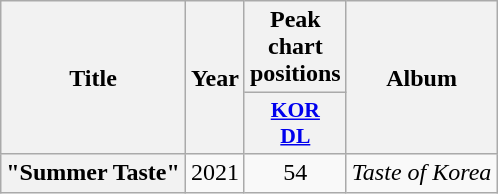<table class="wikitable plainrowheaders" style="text-align:center;">
<tr>
<th scope="col" rowspan="2">Title</th>
<th scope="col" rowspan="2">Year</th>
<th scope="col" colspan="1">Peak chart positions</th>
<th scope="col" rowspan="2">Album</th>
</tr>
<tr>
<th scope="col" style="width:3em;font-size:90%;"><a href='#'>KOR<br>DL</a><br></th>
</tr>
<tr>
<th scope="row">"Summer Taste" <br></th>
<td>2021</td>
<td>54</td>
<td><em>Taste of Korea</em></td>
</tr>
</table>
